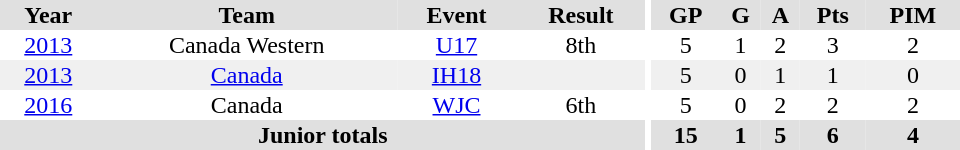<table border="0" cellpadding="1" cellspacing="0" ID="Table3" style="text-align:center; width:40em">
<tr ALIGN="center" bgcolor="#e0e0e0">
<th>Year</th>
<th>Team</th>
<th>Event</th>
<th>Result</th>
<th rowspan="99" bgcolor="#ffffff"></th>
<th>GP</th>
<th>G</th>
<th>A</th>
<th>Pts</th>
<th>PIM</th>
</tr>
<tr>
<td><a href='#'>2013</a></td>
<td>Canada Western</td>
<td><a href='#'>U17</a></td>
<td>8th</td>
<td>5</td>
<td>1</td>
<td>2</td>
<td>3</td>
<td>2</td>
</tr>
<tr bgcolor="#f0f0f0">
<td><a href='#'>2013</a></td>
<td><a href='#'>Canada</a></td>
<td><a href='#'>IH18</a></td>
<td></td>
<td>5</td>
<td>0</td>
<td>1</td>
<td>1</td>
<td>0</td>
</tr>
<tr>
<td><a href='#'>2016</a></td>
<td>Canada</td>
<td><a href='#'>WJC</a></td>
<td>6th</td>
<td>5</td>
<td>0</td>
<td>2</td>
<td>2</td>
<td>2</td>
</tr>
<tr bgcolor="#e0e0e0">
<th colspan="4">Junior totals</th>
<th>15</th>
<th>1</th>
<th>5</th>
<th>6</th>
<th>4</th>
</tr>
</table>
